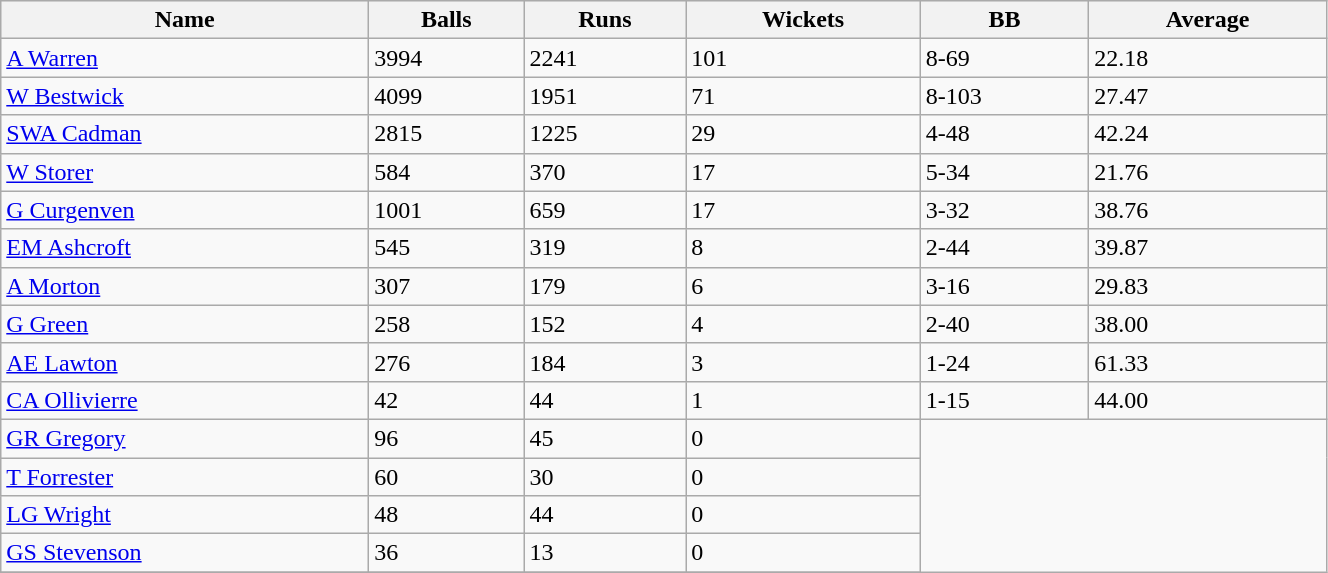<table class="wikitable sortable" width="70%">
<tr bgcolor="#efefef">
<th>Name</th>
<th>Balls</th>
<th>Runs</th>
<th>Wickets</th>
<th>BB</th>
<th>Average</th>
</tr>
<tr>
<td><a href='#'>A Warren</a></td>
<td>3994</td>
<td>2241</td>
<td>101</td>
<td>8-69</td>
<td>22.18</td>
</tr>
<tr>
<td><a href='#'>W Bestwick</a></td>
<td>4099</td>
<td>1951</td>
<td>71</td>
<td>8-103</td>
<td>27.47</td>
</tr>
<tr>
<td><a href='#'>SWA Cadman</a></td>
<td>2815</td>
<td>1225</td>
<td>29</td>
<td>4-48</td>
<td>42.24</td>
</tr>
<tr>
<td><a href='#'>W Storer</a></td>
<td>584</td>
<td>370</td>
<td>17</td>
<td>5-34</td>
<td>21.76</td>
</tr>
<tr>
<td><a href='#'>G Curgenven</a></td>
<td>1001</td>
<td>659</td>
<td>17</td>
<td>3-32</td>
<td>38.76</td>
</tr>
<tr>
<td><a href='#'>EM Ashcroft</a></td>
<td>545</td>
<td>319</td>
<td>8</td>
<td>2-44</td>
<td>39.87</td>
</tr>
<tr>
<td><a href='#'>A Morton</a></td>
<td>307</td>
<td>179</td>
<td>6</td>
<td>3-16</td>
<td>29.83</td>
</tr>
<tr>
<td><a href='#'>G Green</a></td>
<td>258</td>
<td>152</td>
<td>4</td>
<td>2-40</td>
<td>38.00</td>
</tr>
<tr>
<td><a href='#'>AE Lawton</a></td>
<td>276</td>
<td>184</td>
<td>3</td>
<td>1-24</td>
<td>61.33</td>
</tr>
<tr>
<td><a href='#'>CA Ollivierre</a></td>
<td>42</td>
<td>44</td>
<td>1</td>
<td>1-15</td>
<td>44.00</td>
</tr>
<tr>
<td><a href='#'>GR Gregory</a></td>
<td>96</td>
<td>45</td>
<td>0</td>
</tr>
<tr>
<td><a href='#'>T Forrester</a></td>
<td>60</td>
<td>30</td>
<td>0</td>
</tr>
<tr>
<td><a href='#'>LG Wright</a></td>
<td>48</td>
<td>44</td>
<td>0</td>
</tr>
<tr>
<td><a href='#'>GS Stevenson</a></td>
<td>36</td>
<td>13</td>
<td>0 </td>
</tr>
<tr>
</tr>
</table>
